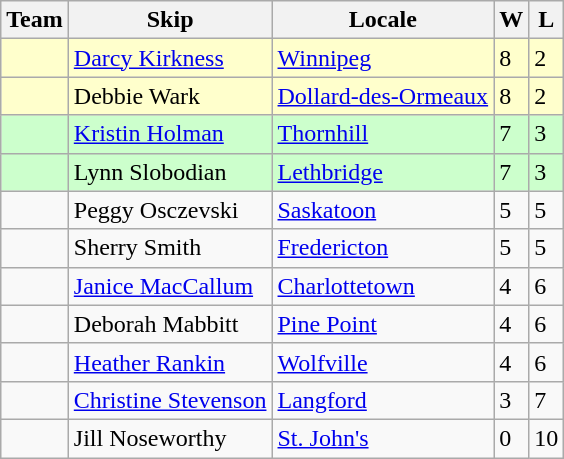<table class="wikitable" border="1">
<tr>
<th>Team</th>
<th>Skip</th>
<th>Locale</th>
<th>W</th>
<th>L</th>
</tr>
<tr bgcolor=#ffffcc>
<td></td>
<td><a href='#'>Darcy Kirkness</a></td>
<td><a href='#'>Winnipeg</a></td>
<td>8</td>
<td>2</td>
</tr>
<tr bgcolor=#ffffcc>
<td></td>
<td>Debbie Wark</td>
<td><a href='#'>Dollard-des-Ormeaux</a></td>
<td>8</td>
<td>2</td>
</tr>
<tr bgcolor=#ccffcc>
<td></td>
<td><a href='#'>Kristin Holman</a></td>
<td><a href='#'>Thornhill</a></td>
<td>7</td>
<td>3</td>
</tr>
<tr bgcolor=#ccffcc>
<td></td>
<td>Lynn Slobodian</td>
<td><a href='#'>Lethbridge</a></td>
<td>7</td>
<td>3</td>
</tr>
<tr>
<td></td>
<td>Peggy Osczevski</td>
<td><a href='#'>Saskatoon</a></td>
<td>5</td>
<td>5</td>
</tr>
<tr>
<td></td>
<td>Sherry Smith</td>
<td><a href='#'>Fredericton</a></td>
<td>5</td>
<td>5</td>
</tr>
<tr>
<td></td>
<td><a href='#'>Janice MacCallum</a></td>
<td><a href='#'>Charlottetown</a></td>
<td>4</td>
<td>6</td>
</tr>
<tr>
<td></td>
<td>Deborah Mabbitt</td>
<td><a href='#'>Pine Point</a></td>
<td>4</td>
<td>6</td>
</tr>
<tr>
<td></td>
<td><a href='#'>Heather Rankin</a></td>
<td><a href='#'>Wolfville</a></td>
<td>4</td>
<td>6</td>
</tr>
<tr>
<td></td>
<td><a href='#'>Christine Stevenson</a></td>
<td><a href='#'>Langford</a></td>
<td>3</td>
<td>7</td>
</tr>
<tr>
<td></td>
<td>Jill Noseworthy</td>
<td><a href='#'>St. John's</a></td>
<td>0</td>
<td>10</td>
</tr>
</table>
